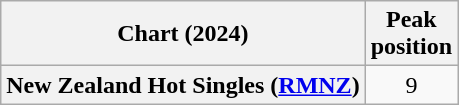<table class="wikitable sortable plainrowheaders" style="text-align:center">
<tr>
<th scope="col">Chart (2024)</th>
<th scope="col">Peak<br>position</th>
</tr>
<tr>
<th scope="row">New Zealand Hot Singles (<a href='#'>RMNZ</a>)</th>
<td>9</td>
</tr>
</table>
